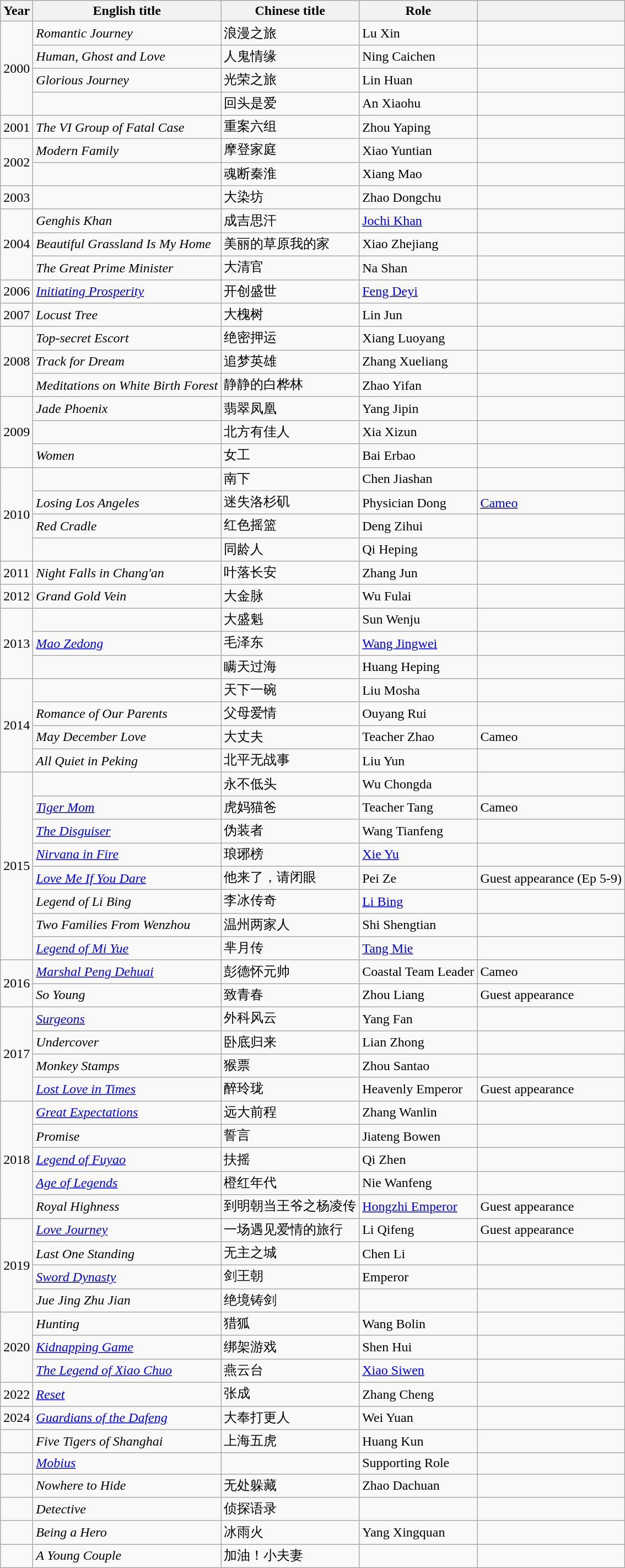<table class="wikitable">
<tr>
<th>Year</th>
<th>English title</th>
<th>Chinese title</th>
<th>Role</th>
<th></th>
</tr>
<tr>
<td rowspan=4>2000</td>
<td><em>Romantic Journey</em></td>
<td>浪漫之旅</td>
<td>Lu Xin</td>
<td></td>
</tr>
<tr>
<td><em>Human, Ghost and Love</em></td>
<td>人鬼情缘</td>
<td>Ning Caichen</td>
<td></td>
</tr>
<tr>
<td><em>Glorious Journey</em></td>
<td>光荣之旅</td>
<td>Lin Huan</td>
<td></td>
</tr>
<tr>
<td></td>
<td>回头是爱</td>
<td>An Xiaohu</td>
<td></td>
</tr>
<tr>
<td>2001</td>
<td><em>The VI Group of Fatal Case</em></td>
<td>重案六组</td>
<td>Zhou Yaping</td>
<td></td>
</tr>
<tr>
<td rowspan=2>2002</td>
<td><em>Modern Family</em></td>
<td>摩登家庭</td>
<td>Xiao Yuntian</td>
<td></td>
</tr>
<tr>
<td></td>
<td>魂断秦淮</td>
<td>Xiang Mao</td>
<td></td>
</tr>
<tr>
<td>2003</td>
<td></td>
<td>大染坊</td>
<td>Zhao Dongchu</td>
<td></td>
</tr>
<tr>
<td rowspan=3>2004</td>
<td><em>Genghis Khan</em></td>
<td>成吉思汗</td>
<td><a href='#'>Jochi Khan</a></td>
<td></td>
</tr>
<tr>
<td><em>Beautiful Grassland Is My Home</em></td>
<td>美丽的草原我的家</td>
<td>Xiao Zhejiang</td>
<td></td>
</tr>
<tr>
<td><em>The Great Prime Minister</em></td>
<td>大清官</td>
<td>Na Shan</td>
<td></td>
</tr>
<tr>
<td>2006</td>
<td><em><a href='#'>Initiating Prosperity</a></em></td>
<td>开创盛世</td>
<td><a href='#'>Feng Deyi</a></td>
<td></td>
</tr>
<tr>
<td>2007</td>
<td><em>Locust Tree</em></td>
<td>大槐树</td>
<td>Lin Jun</td>
<td></td>
</tr>
<tr>
<td rowspan=3>2008</td>
<td><em>Top-secret Escort </em></td>
<td>绝密押运</td>
<td>Xiang Luoyang</td>
<td></td>
</tr>
<tr>
<td><em>Track for Dream</em></td>
<td>追梦英雄</td>
<td>Zhang Xueliang</td>
<td></td>
</tr>
<tr>
<td><em>Meditations on White Birth Forest</em></td>
<td>静静的白桦林</td>
<td>Zhao Yifan</td>
<td></td>
</tr>
<tr>
<td rowspan=3>2009</td>
<td><em>Jade Phoenix</em></td>
<td>翡翠凤凰</td>
<td>Yang Jipin</td>
<td></td>
</tr>
<tr>
<td></td>
<td>北方有佳人</td>
<td>Xia Xizun</td>
<td></td>
</tr>
<tr>
<td><em>Women</em></td>
<td>女工</td>
<td>Bai Erbao</td>
<td></td>
</tr>
<tr>
<td rowspan=4>2010</td>
<td></td>
<td>南下</td>
<td>Chen Jiashan</td>
<td></td>
</tr>
<tr>
<td><em>Losing Los Angeles</em></td>
<td>迷失洛杉矶</td>
<td>Physician Dong</td>
<td><a href='#'>Cameo</a></td>
</tr>
<tr>
<td><em>Red Cradle</em></td>
<td>红色摇篮</td>
<td>Deng Zihui</td>
<td></td>
</tr>
<tr>
<td></td>
<td>同龄人</td>
<td>Qi Heping</td>
<td></td>
</tr>
<tr>
<td>2011</td>
<td><em>Night Falls in Chang'an</em></td>
<td>叶落长安</td>
<td>Zhang Jun</td>
<td></td>
</tr>
<tr>
<td>2012</td>
<td><em>Grand Gold Vein</em></td>
<td>大金脉</td>
<td>Wu Fulai</td>
<td></td>
</tr>
<tr>
<td rowspan=3>2013</td>
<td></td>
<td>大盛魁</td>
<td>Sun Wenju</td>
<td></td>
</tr>
<tr>
<td><em><a href='#'>Mao Zedong</a></em></td>
<td>毛泽东</td>
<td><a href='#'>Wang Jingwei</a></td>
<td></td>
</tr>
<tr>
<td></td>
<td>瞒天过海</td>
<td>Huang Heping</td>
<td></td>
</tr>
<tr>
<td rowspan=4>2014</td>
<td></td>
<td>天下一碗</td>
<td>Liu Mosha</td>
<td></td>
</tr>
<tr>
<td><em>Romance of Our Parents</em></td>
<td>父母爱情</td>
<td>Ouyang Rui</td>
<td></td>
</tr>
<tr>
<td><em>May December Love</em></td>
<td>大丈夫</td>
<td>Teacher Zhao</td>
<td>Cameo</td>
</tr>
<tr>
<td><em>All Quiet in Peking</em></td>
<td>北平无战事</td>
<td>Liu Yun</td>
<td></td>
</tr>
<tr>
<td rowspan=8>2015</td>
<td></td>
<td>永不低头</td>
<td>Wu Chongda</td>
<td></td>
</tr>
<tr>
<td><em><a href='#'>Tiger Mom</a></em></td>
<td>虎妈猫爸</td>
<td>Teacher Tang</td>
<td>Cameo</td>
</tr>
<tr>
<td><em><a href='#'>The Disguiser</a></em></td>
<td>伪装者</td>
<td>Wang Tianfeng</td>
<td></td>
</tr>
<tr>
<td><em><a href='#'>Nirvana in Fire</a></em></td>
<td>琅琊榜</td>
<td><a href='#'>Xie Yu</a></td>
<td></td>
</tr>
<tr>
<td><em><a href='#'>Love Me If You Dare</a></em></td>
<td>他来了，请闭眼</td>
<td>Pei Ze</td>
<td>Guest appearance (Ep 5-9)</td>
</tr>
<tr>
<td><em>Legend of Li Bing</em></td>
<td>李冰传奇</td>
<td><a href='#'>Li Bing</a></td>
<td></td>
</tr>
<tr>
<td><em> Two Families From Wenzhou</em></td>
<td>温州两家人</td>
<td>Shi Shengtian</td>
<td></td>
</tr>
<tr>
<td><em><a href='#'>Legend of Mi Yue</a></em></td>
<td>芈月传</td>
<td><a href='#'>Tang Mie</a></td>
<td></td>
</tr>
<tr>
<td rowspan=2>2016</td>
<td><em><a href='#'>Marshal Peng Dehuai</a></em></td>
<td>彭德怀元帅</td>
<td>Coastal Team Leader</td>
<td>Cameo</td>
</tr>
<tr>
<td><em>So Young</em></td>
<td>致青春</td>
<td>Zhou Liang</td>
<td>Guest appearance</td>
</tr>
<tr>
<td rowspan=4>2017</td>
<td><em><a href='#'>Surgeons</a></em></td>
<td>外科风云</td>
<td>Yang Fan</td>
<td></td>
</tr>
<tr>
<td><em>Undercover</em></td>
<td>卧底归来</td>
<td>Lian Zhong</td>
<td></td>
</tr>
<tr>
<td><em>Monkey Stamps</em></td>
<td>猴票</td>
<td>Zhou Santao</td>
<td></td>
</tr>
<tr>
<td><em><a href='#'>Lost Love in Times</a></em></td>
<td>醉玲珑</td>
<td>Heavenly Emperor</td>
<td>Guest appearance</td>
</tr>
<tr>
<td rowspan=5>2018</td>
<td><em><a href='#'>Great Expectations</a></em></td>
<td>远大前程</td>
<td>Zhang Wanlin</td>
<td></td>
</tr>
<tr>
<td><em>Promise</em></td>
<td>誓言</td>
<td>Jiateng Bowen</td>
<td></td>
</tr>
<tr>
<td><em><a href='#'>Legend of Fuyao</a></em></td>
<td>扶摇</td>
<td>Qi Zhen</td>
<td></td>
</tr>
<tr>
<td><em><a href='#'>Age of Legends</a></em></td>
<td>橙红年代</td>
<td>Nie Wanfeng</td>
<td></td>
</tr>
<tr>
<td><em>Royal Highness</em></td>
<td>到明朝当王爷之杨凌传</td>
<td><a href='#'>Hongzhi Emperor</a></td>
<td>Guest appearance</td>
</tr>
<tr>
<td rowspan=4>2019</td>
<td><em><a href='#'>Love Journey</a></em></td>
<td>一场遇见爱情的旅行</td>
<td>Li Qifeng</td>
<td>Guest appearance</td>
</tr>
<tr>
<td><em>Last One Standing</em></td>
<td>无主之城</td>
<td>Chen Li</td>
<td></td>
</tr>
<tr>
<td><em><a href='#'>Sword Dynasty</a></em></td>
<td>剑王朝</td>
<td>Emperor</td>
<td></td>
</tr>
<tr>
<td><em>Jue Jing Zhu Jian</em></td>
<td>绝境铸剑</td>
<td></td>
<td></td>
</tr>
<tr>
<td rowspan="3">2020</td>
<td><em>Hunting</em></td>
<td>猎狐</td>
<td>Wang Bolin</td>
<td></td>
</tr>
<tr>
<td><em><a href='#'>Kidnapping Game</a></em></td>
<td>绑架游戏</td>
<td>Shen Hui</td>
<td></td>
</tr>
<tr>
<td><em><a href='#'>The Legend of Xiao Chuo</a></em></td>
<td>燕云台</td>
<td><a href='#'>Xiao Siwen</a></td>
<td></td>
</tr>
<tr>
<td>2022</td>
<td><em><a href='#'>Reset</a></em></td>
<td>张成</td>
<td>Zhang Cheng</td>
<td></td>
</tr>
<tr>
<td>2024</td>
<td><em><a href='#'>Guardians of the Dafeng</a></em></td>
<td>大奉打更人</td>
<td>Wei Yuan</td>
<td></td>
</tr>
<tr>
<td></td>
<td><em>Five Tigers of Shanghai</em></td>
<td>上海五虎</td>
<td>Huang Kun</td>
<td></td>
</tr>
<tr>
<td></td>
<td><em><a href='#'>Mobius</a></em></td>
<td></td>
<td>Supporting Role</td>
<td></td>
</tr>
<tr>
<td></td>
<td><em>Nowhere to Hide</em></td>
<td>无处躲藏</td>
<td>Zhao Dachuan</td>
<td></td>
</tr>
<tr>
<td></td>
<td><em>Detective</em></td>
<td>侦探语录</td>
<td></td>
<td></td>
</tr>
<tr>
<td></td>
<td><em>Being a Hero</em></td>
<td>冰雨火</td>
<td>Yang Xingquan</td>
<td></td>
</tr>
<tr>
<td></td>
<td><em>A Young Couple</em></td>
<td>加油！小夫妻</td>
<td></td>
<td></td>
</tr>
</table>
